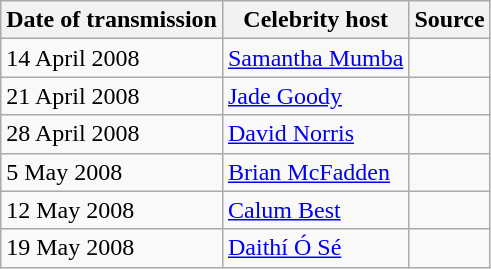<table class="wikitable">
<tr>
<th>Date of transmission</th>
<th>Celebrity host</th>
<th>Source</th>
</tr>
<tr>
<td>14 April 2008</td>
<td><a href='#'>Samantha Mumba</a></td>
<td></td>
</tr>
<tr>
<td>21 April 2008</td>
<td><a href='#'>Jade Goody</a></td>
<td></td>
</tr>
<tr>
<td>28 April 2008</td>
<td><a href='#'>David Norris</a></td>
<td></td>
</tr>
<tr>
<td>5 May 2008</td>
<td><a href='#'>Brian McFadden</a></td>
<td></td>
</tr>
<tr>
<td>12 May 2008</td>
<td><a href='#'>Calum Best</a></td>
<td></td>
</tr>
<tr>
<td>19 May 2008</td>
<td><a href='#'>Daithí Ó Sé</a></td>
<td></td>
</tr>
</table>
